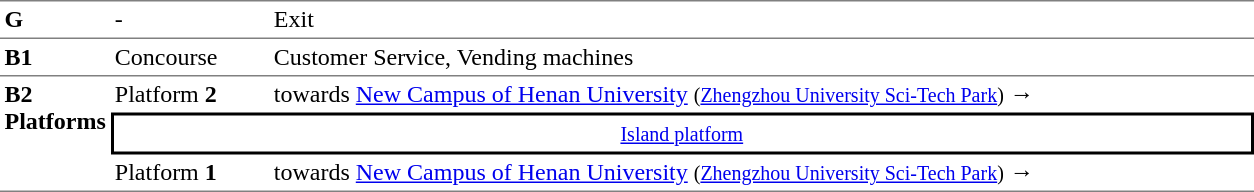<table table border=0 cellspacing=0 cellpadding=3>
<tr>
<td style="border-top:solid 1px gray;" width=50 valign=top><strong>G</strong></td>
<td style="border-top:solid 1px gray;" width=100 valign=top>-</td>
<td style="border-top:solid 1px gray;" width=650 valign=top>Exit</td>
</tr>
<tr>
<td style="border-bottom:solid 1px gray; border-top:solid 1px gray;" valign=top width=50><strong>B1</strong></td>
<td style="border-bottom:solid 1px gray; border-top:solid 1px gray;" valign=top width=100>Concourse<br></td>
<td style="border-bottom:solid 1px gray; border-top:solid 1px gray;" valign=top width=390>Customer Service, Vending machines</td>
</tr>
<tr>
<td style="border-bottom:solid 1px gray;" rowspan="3" valign=top><strong>B2<br>Platforms</strong></td>
<td>Platform <span> <strong>2</strong></span></td>
<td> towards <a href='#'>New Campus of Henan University</a> <small>(<a href='#'>Zhengzhou University Sci-Tech Park</a>)</small>  →</td>
</tr>
<tr>
<td style="border-right:solid 2px black;border-left:solid 2px black;border-top:solid 2px black;border-bottom:solid 2px black;text-align:center;" colspan=2><small><a href='#'>Island platform</a></small></td>
</tr>
<tr>
<td style="border-bottom:solid 1px gray;">Platform <span> <strong>1</strong></span></td>
<td style="border-bottom:solid 1px gray;"> towards <a href='#'>New Campus of Henan University</a> <small>(<a href='#'>Zhengzhou University Sci-Tech Park</a>)</small> →</td>
</tr>
</table>
